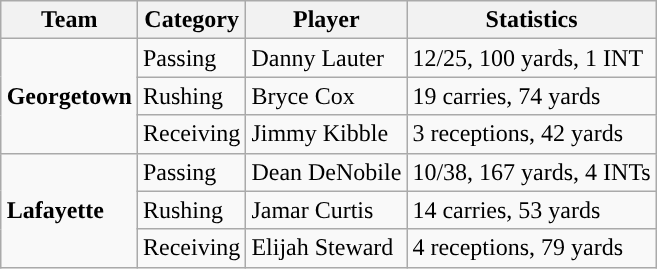<table class="wikitable" style="float: right;">
<tr>
<th>Team</th>
<th>Category</th>
<th>Player</th>
<th>Statistics</th>
</tr>
<tr>
<td rowspan=3><strong>Georgetown</strong></td>
<td>Passing</td>
<td>Danny Lauter</td>
<td>12/25, 100 yards, 1 INT</td>
</tr>
<tr>
<td>Rushing</td>
<td>Bryce Cox</td>
<td>19 carries, 74 yards</td>
</tr>
<tr>
<td>Receiving</td>
<td>Jimmy Kibble</td>
<td>3 receptions, 42 yards</td>
</tr>
<tr>
<td rowspan=3><strong>Lafayette</strong></td>
<td>Passing</td>
<td>Dean DeNobile</td>
<td>10/38, 167 yards, 4 INTs</td>
</tr>
<tr>
<td>Rushing</td>
<td>Jamar Curtis</td>
<td>14 carries, 53 yards</td>
</tr>
<tr>
<td>Receiving</td>
<td>Elijah Steward</td>
<td>4 receptions, 79 yards</td>
</tr>
</table>
